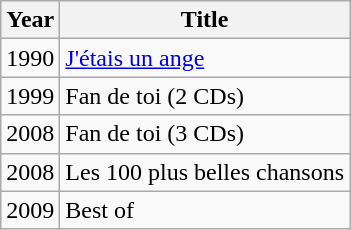<table class="wikitable">
<tr>
<th>Year</th>
<th>Title</th>
</tr>
<tr>
<td>1990</td>
<td><a href='#'>J'étais un ange</a></td>
</tr>
<tr>
<td>1999</td>
<td>Fan de toi (2  CDs)</td>
</tr>
<tr>
<td>2008</td>
<td>Fan de toi (3  CDs)</td>
</tr>
<tr>
<td>2008</td>
<td>Les 100 plus belles chansons</td>
</tr>
<tr>
<td>2009</td>
<td>Best of</td>
</tr>
</table>
